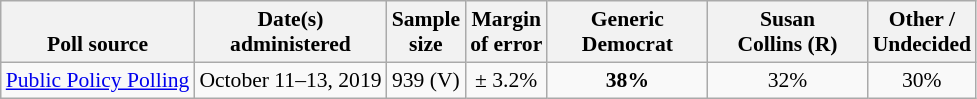<table class="wikitable" style="font-size:90%;text-align:center;">
<tr valign=bottom>
<th>Poll source</th>
<th>Date(s)<br>administered</th>
<th>Sample<br>size</th>
<th>Margin<br>of error</th>
<th style="width:100px;">Generic<br>Democrat</th>
<th style="width:100px;">Susan<br>Collins (R)</th>
<th>Other /<br>Undecided</th>
</tr>
<tr>
<td style="text-align:left;"><a href='#'>Public Policy Polling</a></td>
<td>October 11–13, 2019</td>
<td>939 (V)</td>
<td>± 3.2%</td>
<td><strong>38%</strong></td>
<td>32%</td>
<td>30%</td>
</tr>
</table>
